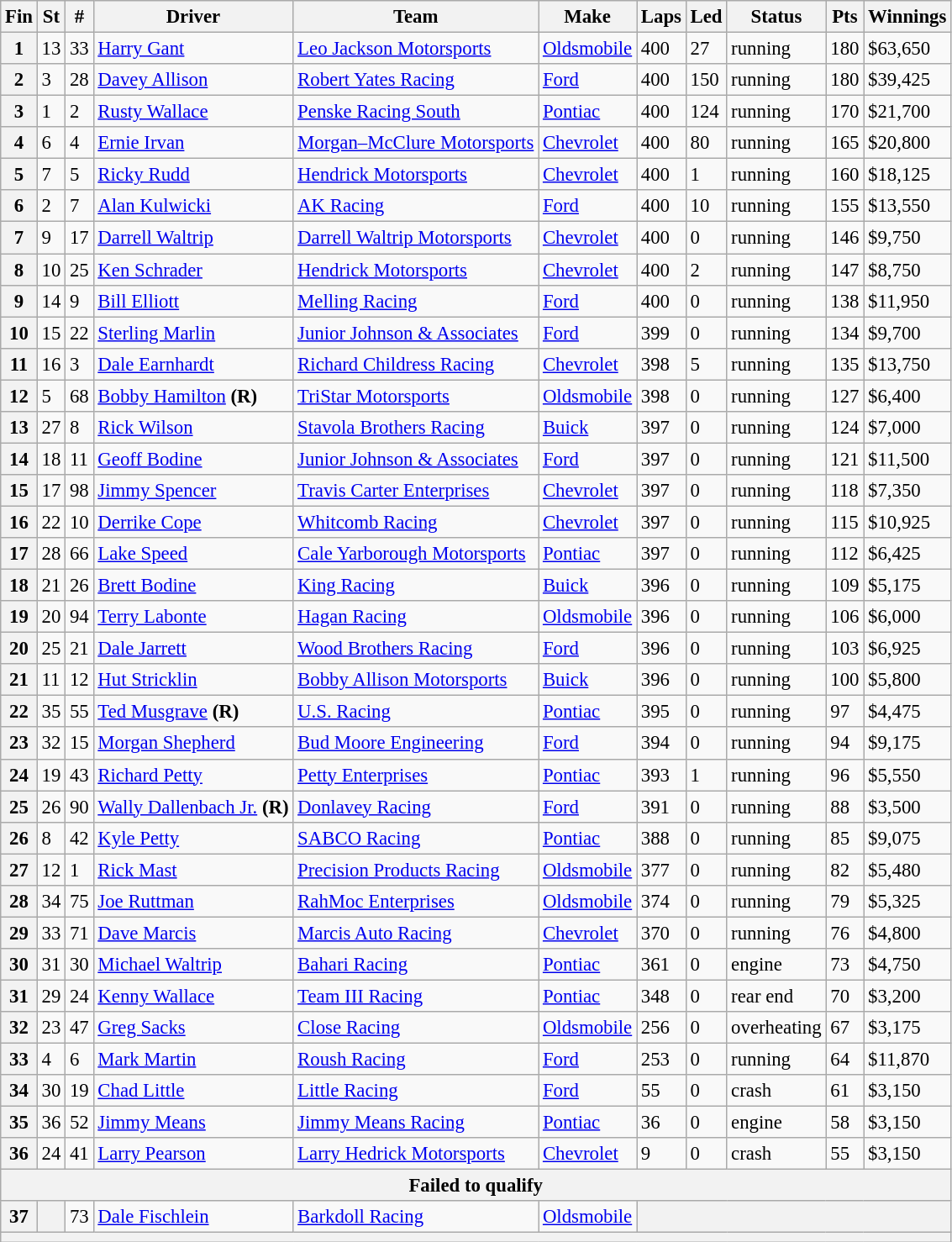<table class="wikitable" style="font-size:95%">
<tr>
<th>Fin</th>
<th>St</th>
<th>#</th>
<th>Driver</th>
<th>Team</th>
<th>Make</th>
<th>Laps</th>
<th>Led</th>
<th>Status</th>
<th>Pts</th>
<th>Winnings</th>
</tr>
<tr>
<th>1</th>
<td>13</td>
<td>33</td>
<td><a href='#'>Harry Gant</a></td>
<td><a href='#'>Leo Jackson Motorsports</a></td>
<td><a href='#'>Oldsmobile</a></td>
<td>400</td>
<td>27</td>
<td>running</td>
<td>180</td>
<td>$63,650</td>
</tr>
<tr>
<th>2</th>
<td>3</td>
<td>28</td>
<td><a href='#'>Davey Allison</a></td>
<td><a href='#'>Robert Yates Racing</a></td>
<td><a href='#'>Ford</a></td>
<td>400</td>
<td>150</td>
<td>running</td>
<td>180</td>
<td>$39,425</td>
</tr>
<tr>
<th>3</th>
<td>1</td>
<td>2</td>
<td><a href='#'>Rusty Wallace</a></td>
<td><a href='#'>Penske Racing South</a></td>
<td><a href='#'>Pontiac</a></td>
<td>400</td>
<td>124</td>
<td>running</td>
<td>170</td>
<td>$21,700</td>
</tr>
<tr>
<th>4</th>
<td>6</td>
<td>4</td>
<td><a href='#'>Ernie Irvan</a></td>
<td><a href='#'>Morgan–McClure Motorsports</a></td>
<td><a href='#'>Chevrolet</a></td>
<td>400</td>
<td>80</td>
<td>running</td>
<td>165</td>
<td>$20,800</td>
</tr>
<tr>
<th>5</th>
<td>7</td>
<td>5</td>
<td><a href='#'>Ricky Rudd</a></td>
<td><a href='#'>Hendrick Motorsports</a></td>
<td><a href='#'>Chevrolet</a></td>
<td>400</td>
<td>1</td>
<td>running</td>
<td>160</td>
<td>$18,125</td>
</tr>
<tr>
<th>6</th>
<td>2</td>
<td>7</td>
<td><a href='#'>Alan Kulwicki</a></td>
<td><a href='#'>AK Racing</a></td>
<td><a href='#'>Ford</a></td>
<td>400</td>
<td>10</td>
<td>running</td>
<td>155</td>
<td>$13,550</td>
</tr>
<tr>
<th>7</th>
<td>9</td>
<td>17</td>
<td><a href='#'>Darrell Waltrip</a></td>
<td><a href='#'>Darrell Waltrip Motorsports</a></td>
<td><a href='#'>Chevrolet</a></td>
<td>400</td>
<td>0</td>
<td>running</td>
<td>146</td>
<td>$9,750</td>
</tr>
<tr>
<th>8</th>
<td>10</td>
<td>25</td>
<td><a href='#'>Ken Schrader</a></td>
<td><a href='#'>Hendrick Motorsports</a></td>
<td><a href='#'>Chevrolet</a></td>
<td>400</td>
<td>2</td>
<td>running</td>
<td>147</td>
<td>$8,750</td>
</tr>
<tr>
<th>9</th>
<td>14</td>
<td>9</td>
<td><a href='#'>Bill Elliott</a></td>
<td><a href='#'>Melling Racing</a></td>
<td><a href='#'>Ford</a></td>
<td>400</td>
<td>0</td>
<td>running</td>
<td>138</td>
<td>$11,950</td>
</tr>
<tr>
<th>10</th>
<td>15</td>
<td>22</td>
<td><a href='#'>Sterling Marlin</a></td>
<td><a href='#'>Junior Johnson & Associates</a></td>
<td><a href='#'>Ford</a></td>
<td>399</td>
<td>0</td>
<td>running</td>
<td>134</td>
<td>$9,700</td>
</tr>
<tr>
<th>11</th>
<td>16</td>
<td>3</td>
<td><a href='#'>Dale Earnhardt</a></td>
<td><a href='#'>Richard Childress Racing</a></td>
<td><a href='#'>Chevrolet</a></td>
<td>398</td>
<td>5</td>
<td>running</td>
<td>135</td>
<td>$13,750</td>
</tr>
<tr>
<th>12</th>
<td>5</td>
<td>68</td>
<td><a href='#'>Bobby Hamilton</a> <strong>(R)</strong></td>
<td><a href='#'>TriStar Motorsports</a></td>
<td><a href='#'>Oldsmobile</a></td>
<td>398</td>
<td>0</td>
<td>running</td>
<td>127</td>
<td>$6,400</td>
</tr>
<tr>
<th>13</th>
<td>27</td>
<td>8</td>
<td><a href='#'>Rick Wilson</a></td>
<td><a href='#'>Stavola Brothers Racing</a></td>
<td><a href='#'>Buick</a></td>
<td>397</td>
<td>0</td>
<td>running</td>
<td>124</td>
<td>$7,000</td>
</tr>
<tr>
<th>14</th>
<td>18</td>
<td>11</td>
<td><a href='#'>Geoff Bodine</a></td>
<td><a href='#'>Junior Johnson & Associates</a></td>
<td><a href='#'>Ford</a></td>
<td>397</td>
<td>0</td>
<td>running</td>
<td>121</td>
<td>$11,500</td>
</tr>
<tr>
<th>15</th>
<td>17</td>
<td>98</td>
<td><a href='#'>Jimmy Spencer</a></td>
<td><a href='#'>Travis Carter Enterprises</a></td>
<td><a href='#'>Chevrolet</a></td>
<td>397</td>
<td>0</td>
<td>running</td>
<td>118</td>
<td>$7,350</td>
</tr>
<tr>
<th>16</th>
<td>22</td>
<td>10</td>
<td><a href='#'>Derrike Cope</a></td>
<td><a href='#'>Whitcomb Racing</a></td>
<td><a href='#'>Chevrolet</a></td>
<td>397</td>
<td>0</td>
<td>running</td>
<td>115</td>
<td>$10,925</td>
</tr>
<tr>
<th>17</th>
<td>28</td>
<td>66</td>
<td><a href='#'>Lake Speed</a></td>
<td><a href='#'>Cale Yarborough Motorsports</a></td>
<td><a href='#'>Pontiac</a></td>
<td>397</td>
<td>0</td>
<td>running</td>
<td>112</td>
<td>$6,425</td>
</tr>
<tr>
<th>18</th>
<td>21</td>
<td>26</td>
<td><a href='#'>Brett Bodine</a></td>
<td><a href='#'>King Racing</a></td>
<td><a href='#'>Buick</a></td>
<td>396</td>
<td>0</td>
<td>running</td>
<td>109</td>
<td>$5,175</td>
</tr>
<tr>
<th>19</th>
<td>20</td>
<td>94</td>
<td><a href='#'>Terry Labonte</a></td>
<td><a href='#'>Hagan Racing</a></td>
<td><a href='#'>Oldsmobile</a></td>
<td>396</td>
<td>0</td>
<td>running</td>
<td>106</td>
<td>$6,000</td>
</tr>
<tr>
<th>20</th>
<td>25</td>
<td>21</td>
<td><a href='#'>Dale Jarrett</a></td>
<td><a href='#'>Wood Brothers Racing</a></td>
<td><a href='#'>Ford</a></td>
<td>396</td>
<td>0</td>
<td>running</td>
<td>103</td>
<td>$6,925</td>
</tr>
<tr>
<th>21</th>
<td>11</td>
<td>12</td>
<td><a href='#'>Hut Stricklin</a></td>
<td><a href='#'>Bobby Allison Motorsports</a></td>
<td><a href='#'>Buick</a></td>
<td>396</td>
<td>0</td>
<td>running</td>
<td>100</td>
<td>$5,800</td>
</tr>
<tr>
<th>22</th>
<td>35</td>
<td>55</td>
<td><a href='#'>Ted Musgrave</a> <strong>(R)</strong></td>
<td><a href='#'>U.S. Racing</a></td>
<td><a href='#'>Pontiac</a></td>
<td>395</td>
<td>0</td>
<td>running</td>
<td>97</td>
<td>$4,475</td>
</tr>
<tr>
<th>23</th>
<td>32</td>
<td>15</td>
<td><a href='#'>Morgan Shepherd</a></td>
<td><a href='#'>Bud Moore Engineering</a></td>
<td><a href='#'>Ford</a></td>
<td>394</td>
<td>0</td>
<td>running</td>
<td>94</td>
<td>$9,175</td>
</tr>
<tr>
<th>24</th>
<td>19</td>
<td>43</td>
<td><a href='#'>Richard Petty</a></td>
<td><a href='#'>Petty Enterprises</a></td>
<td><a href='#'>Pontiac</a></td>
<td>393</td>
<td>1</td>
<td>running</td>
<td>96</td>
<td>$5,550</td>
</tr>
<tr>
<th>25</th>
<td>26</td>
<td>90</td>
<td><a href='#'>Wally Dallenbach Jr.</a> <strong>(R)</strong></td>
<td><a href='#'>Donlavey Racing</a></td>
<td><a href='#'>Ford</a></td>
<td>391</td>
<td>0</td>
<td>running</td>
<td>88</td>
<td>$3,500</td>
</tr>
<tr>
<th>26</th>
<td>8</td>
<td>42</td>
<td><a href='#'>Kyle Petty</a></td>
<td><a href='#'>SABCO Racing</a></td>
<td><a href='#'>Pontiac</a></td>
<td>388</td>
<td>0</td>
<td>running</td>
<td>85</td>
<td>$9,075</td>
</tr>
<tr>
<th>27</th>
<td>12</td>
<td>1</td>
<td><a href='#'>Rick Mast</a></td>
<td><a href='#'>Precision Products Racing</a></td>
<td><a href='#'>Oldsmobile</a></td>
<td>377</td>
<td>0</td>
<td>running</td>
<td>82</td>
<td>$5,480</td>
</tr>
<tr>
<th>28</th>
<td>34</td>
<td>75</td>
<td><a href='#'>Joe Ruttman</a></td>
<td><a href='#'>RahMoc Enterprises</a></td>
<td><a href='#'>Oldsmobile</a></td>
<td>374</td>
<td>0</td>
<td>running</td>
<td>79</td>
<td>$5,325</td>
</tr>
<tr>
<th>29</th>
<td>33</td>
<td>71</td>
<td><a href='#'>Dave Marcis</a></td>
<td><a href='#'>Marcis Auto Racing</a></td>
<td><a href='#'>Chevrolet</a></td>
<td>370</td>
<td>0</td>
<td>running</td>
<td>76</td>
<td>$4,800</td>
</tr>
<tr>
<th>30</th>
<td>31</td>
<td>30</td>
<td><a href='#'>Michael Waltrip</a></td>
<td><a href='#'>Bahari Racing</a></td>
<td><a href='#'>Pontiac</a></td>
<td>361</td>
<td>0</td>
<td>engine</td>
<td>73</td>
<td>$4,750</td>
</tr>
<tr>
<th>31</th>
<td>29</td>
<td>24</td>
<td><a href='#'>Kenny Wallace</a></td>
<td><a href='#'>Team III Racing</a></td>
<td><a href='#'>Pontiac</a></td>
<td>348</td>
<td>0</td>
<td>rear end</td>
<td>70</td>
<td>$3,200</td>
</tr>
<tr>
<th>32</th>
<td>23</td>
<td>47</td>
<td><a href='#'>Greg Sacks</a></td>
<td><a href='#'>Close Racing</a></td>
<td><a href='#'>Oldsmobile</a></td>
<td>256</td>
<td>0</td>
<td>overheating</td>
<td>67</td>
<td>$3,175</td>
</tr>
<tr>
<th>33</th>
<td>4</td>
<td>6</td>
<td><a href='#'>Mark Martin</a></td>
<td><a href='#'>Roush Racing</a></td>
<td><a href='#'>Ford</a></td>
<td>253</td>
<td>0</td>
<td>running</td>
<td>64</td>
<td>$11,870</td>
</tr>
<tr>
<th>34</th>
<td>30</td>
<td>19</td>
<td><a href='#'>Chad Little</a></td>
<td><a href='#'>Little Racing</a></td>
<td><a href='#'>Ford</a></td>
<td>55</td>
<td>0</td>
<td>crash</td>
<td>61</td>
<td>$3,150</td>
</tr>
<tr>
<th>35</th>
<td>36</td>
<td>52</td>
<td><a href='#'>Jimmy Means</a></td>
<td><a href='#'>Jimmy Means Racing</a></td>
<td><a href='#'>Pontiac</a></td>
<td>36</td>
<td>0</td>
<td>engine</td>
<td>58</td>
<td>$3,150</td>
</tr>
<tr>
<th>36</th>
<td>24</td>
<td>41</td>
<td><a href='#'>Larry Pearson</a></td>
<td><a href='#'>Larry Hedrick Motorsports</a></td>
<td><a href='#'>Chevrolet</a></td>
<td>9</td>
<td>0</td>
<td>crash</td>
<td>55</td>
<td>$3,150</td>
</tr>
<tr>
<th colspan="11">Failed to qualify</th>
</tr>
<tr>
<th>37</th>
<th></th>
<td>73</td>
<td><a href='#'>Dale Fischlein</a></td>
<td><a href='#'>Barkdoll Racing</a></td>
<td><a href='#'>Oldsmobile</a></td>
<th colspan="5"></th>
</tr>
<tr>
<th colspan="11"></th>
</tr>
</table>
